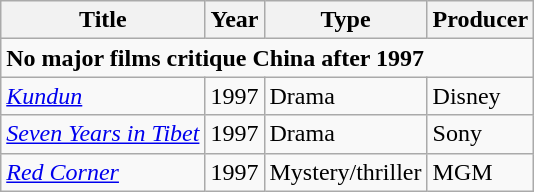<table class="wikitable">
<tr>
<th>Title</th>
<th>Year</th>
<th>Type</th>
<th>Producer</th>
</tr>
<tr>
<td colspan="4"><strong>No major films critique China after 1997</strong></td>
</tr>
<tr>
<td><em><a href='#'>Kundun</a></em></td>
<td>1997</td>
<td>Drama</td>
<td>Disney</td>
</tr>
<tr>
<td><a href='#'><em>Seven Years in Tibet</em></a><em></em></td>
<td>1997</td>
<td>Drama</td>
<td>Sony</td>
</tr>
<tr>
<td><em><a href='#'>Red Corner</a></em></td>
<td>1997</td>
<td>Mystery/thriller</td>
<td>MGM</td>
</tr>
</table>
